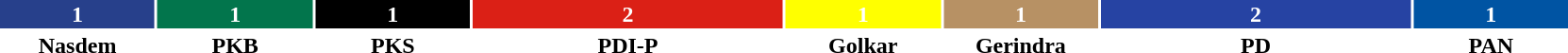<table style="width:88%; text-align:center;">
<tr style="color:white;">
<td style="background:#27408B; width:10%;"><strong>1</strong></td>
<td style="background:#02754C; width:10%;"><strong>1</strong></td>
<td style="background:#000000; width:10%;"><strong>1</strong></td>
<td style="background:#DB2016; width:20%;"><strong>2</strong></td>
<td style="background:#FFFF00; width:10%;"><strong>1</strong></td>
<td style="background:#B79164; width:10%;"><strong>1</strong></td>
<td style="background:#2643A3; width:20%;"><strong>2</strong></td>
<td style="background:#0054A3; width:10%;"><strong>1</strong></td>
</tr>
<tr>
<td><span><strong>Nasdem</strong></span></td>
<td><span><strong>PKB</strong></span></td>
<td><span><strong>PKS</strong></span></td>
<td><span><strong>PDI-P</strong></span></td>
<td><span><strong>Golkar</strong></span></td>
<td><span><strong>Gerindra</strong></span></td>
<td><span><strong>PD</strong></span></td>
<td><span><strong>PAN</strong></span></td>
</tr>
</table>
